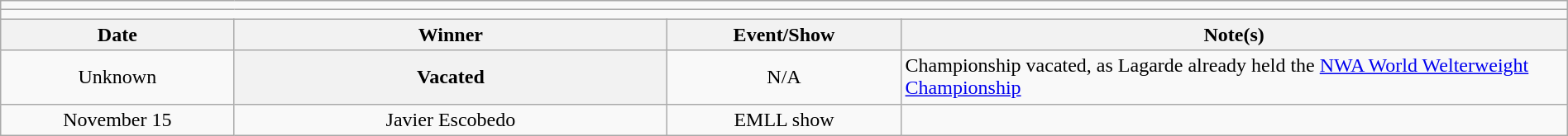<table class="wikitable" style="text-align:center; width:100%;">
<tr>
<td colspan=5></td>
</tr>
<tr>
<td colspan=5><strong></strong></td>
</tr>
<tr>
<th width=14%>Date</th>
<th width=26%>Winner</th>
<th width=14%>Event/Show</th>
<th width=40%>Note(s)</th>
</tr>
<tr>
<td>Unknown</td>
<th>Vacated</th>
<td>N/A</td>
<td align=left>Championship vacated, as Lagarde already held the <a href='#'>NWA World Welterweight Championship</a></td>
</tr>
<tr>
<td>November 15</td>
<td>Javier Escobedo</td>
<td>EMLL show</td>
<td align=left></td>
</tr>
</table>
